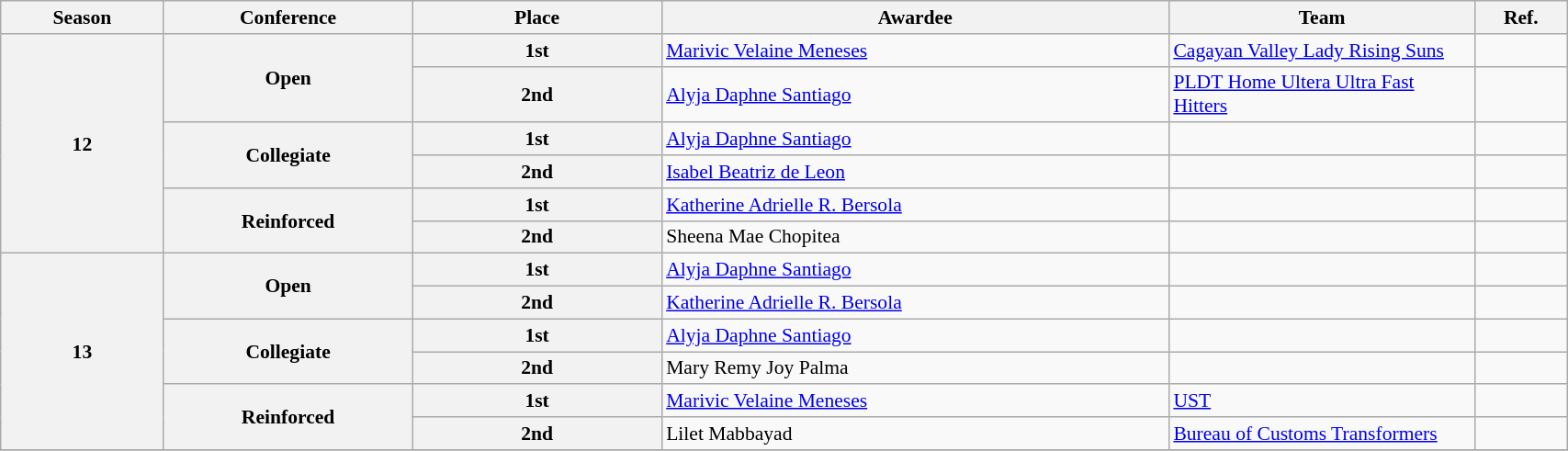<table class="wikitable" style="font-size:90%; width:90%">
<tr>
<th width="50">Season</th>
<th width="80">Conference</th>
<th width="80">Place</th>
<th width="170">Awardee</th>
<th width="100">Team</th>
<th width="20">Ref.</th>
</tr>
<tr>
<th rowspan="6">12</th>
<th rowspan="2">Open</th>
<th>1st</th>
<td> <a href='#'>Marivic Velaine Meneses</a></td>
<td> <a href='#'>Cagayan Valley Lady Rising Suns</a></td>
<td></td>
</tr>
<tr>
<th>2nd</th>
<td> <a href='#'>Alyja Daphne Santiago</a></td>
<td> <a href='#'>PLDT Home Ultera Ultra Fast Hitters</a></td>
<td></td>
</tr>
<tr>
<th rowspan="2">Collegiate</th>
<th>1st</th>
<td> <a href='#'>Alyja Daphne Santiago</a></td>
<td></td>
<td></td>
</tr>
<tr>
<th>2nd</th>
<td> <a href='#'>Isabel Beatriz de Leon</a></td>
<td></td>
<td></td>
</tr>
<tr>
<th rowspan="2">Reinforced</th>
<th>1st</th>
<td> <a href='#'>Katherine Adrielle R. Bersola</a></td>
<td></td>
<td></td>
</tr>
<tr>
<th>2nd</th>
<td> Sheena Mae Chopitea</td>
<td></td>
<td></td>
</tr>
<tr>
<th rowspan="6">13</th>
<th rowspan="2">Open</th>
<th>1st</th>
<td> <a href='#'>Alyja Daphne Santiago</a></td>
<td></td>
<td></td>
</tr>
<tr>
<th>2nd</th>
<td> <a href='#'>Katherine Adrielle R. Bersola</a></td>
<td></td>
<td></td>
</tr>
<tr>
<th rowspan="2">Collegiate</th>
<th>1st</th>
<td> <a href='#'>Alyja Daphne Santiago</a></td>
<td></td>
<td></td>
</tr>
<tr>
<th>2nd</th>
<td> Mary Remy Joy Palma</td>
<td></td>
<td></td>
</tr>
<tr>
<th rowspan="2">Reinforced</th>
<th>1st</th>
<td> <a href='#'>Marivic Velaine Meneses</a></td>
<td> <a href='#'>UST</a></td>
<td></td>
</tr>
<tr>
<th>2nd</th>
<td> Lilet Mabbayad</td>
<td> <a href='#'>Bureau of Customs Transformers</a></td>
<td></td>
</tr>
<tr>
</tr>
</table>
